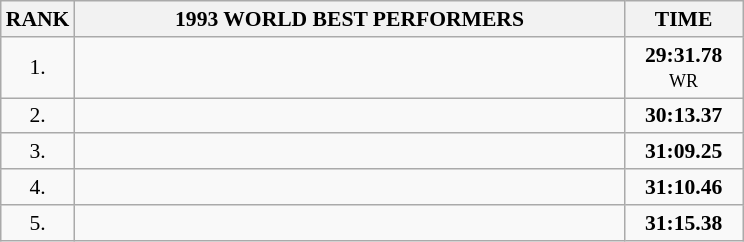<table class="wikitable" style="border-collapse: collapse; font-size: 90%;">
<tr>
<th>RANK</th>
<th align="center" style="width: 25em">1993 WORLD BEST PERFORMERS</th>
<th align="center" style="width: 5em">TIME</th>
</tr>
<tr>
<td align="center">1.</td>
<td></td>
<td align="center"><strong>29:31.78</strong> <small>WR</small></td>
</tr>
<tr>
<td align="center">2.</td>
<td></td>
<td align="center"><strong>30:13.37</strong></td>
</tr>
<tr>
<td align="center">3.</td>
<td></td>
<td align="center"><strong>31:09.25</strong></td>
</tr>
<tr>
<td align="center">4.</td>
<td></td>
<td align="center"><strong>31:10.46</strong></td>
</tr>
<tr>
<td align="center">5.</td>
<td></td>
<td align="center"><strong>31:15.38</strong></td>
</tr>
</table>
